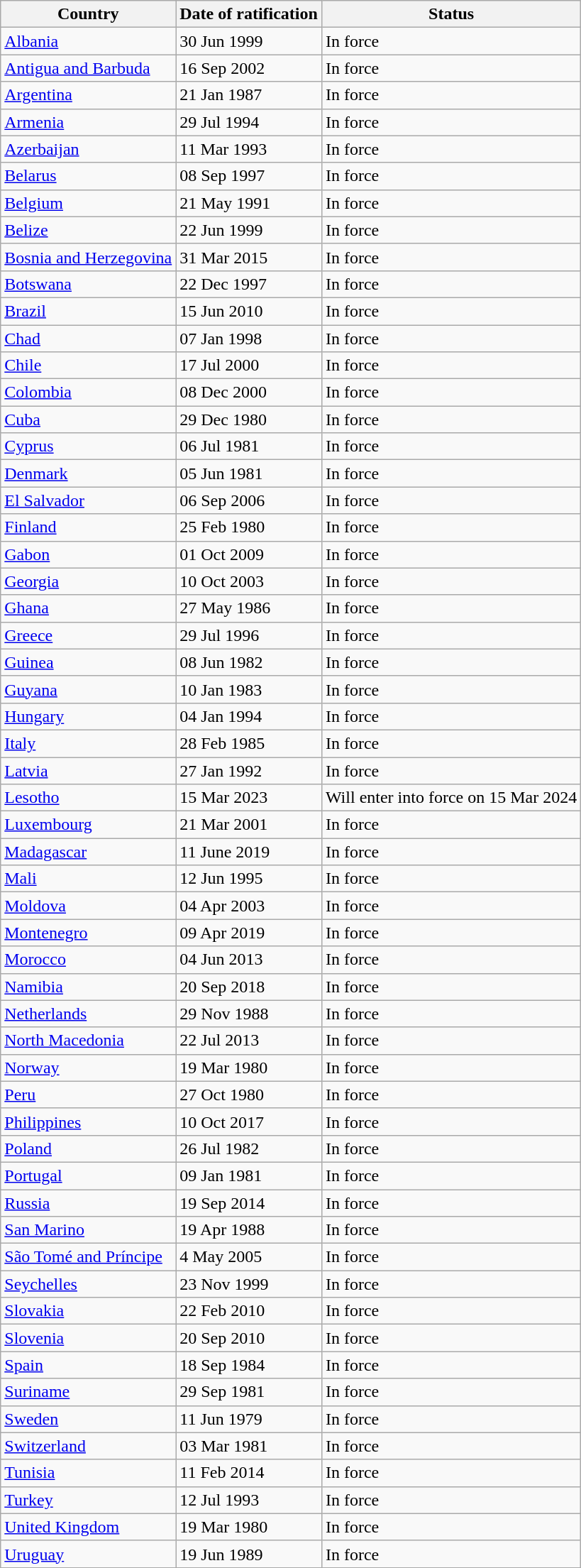<table class="wikitable">
<tr>
<th>Country</th>
<th>Date of ratification</th>
<th>Status</th>
</tr>
<tr>
<td><a href='#'>Albania</a></td>
<td>30 Jun 1999</td>
<td>In force</td>
</tr>
<tr>
<td><a href='#'>Antigua and Barbuda</a></td>
<td>16 Sep 2002</td>
<td>In force</td>
</tr>
<tr>
<td><a href='#'>Argentina</a></td>
<td>21 Jan 1987</td>
<td>In force</td>
</tr>
<tr>
<td><a href='#'>Armenia</a></td>
<td>29 Jul 1994</td>
<td>In force</td>
</tr>
<tr>
<td><a href='#'>Azerbaijan</a></td>
<td>11 Mar 1993</td>
<td>In force</td>
</tr>
<tr>
<td><a href='#'>Belarus</a></td>
<td>08 Sep 1997</td>
<td>In force</td>
</tr>
<tr>
<td><a href='#'>Belgium</a></td>
<td>21 May 1991</td>
<td>In force</td>
</tr>
<tr>
<td><a href='#'>Belize</a></td>
<td>22 Jun 1999</td>
<td>In force</td>
</tr>
<tr>
<td><a href='#'>Bosnia and Herzegovina</a></td>
<td>31 Mar 2015</td>
<td>In force</td>
</tr>
<tr>
<td><a href='#'>Botswana</a></td>
<td>22 Dec 1997</td>
<td>In force</td>
</tr>
<tr>
<td><a href='#'>Brazil</a></td>
<td>15 Jun 2010</td>
<td>In force</td>
</tr>
<tr>
<td><a href='#'>Chad</a></td>
<td>07 Jan 1998</td>
<td>In force</td>
</tr>
<tr>
<td><a href='#'>Chile</a></td>
<td>17 Jul 2000</td>
<td>In force</td>
</tr>
<tr>
<td><a href='#'>Colombia</a></td>
<td>08 Dec 2000</td>
<td>In force</td>
</tr>
<tr>
<td><a href='#'>Cuba</a></td>
<td>29 Dec 1980</td>
<td>In force</td>
</tr>
<tr>
<td><a href='#'>Cyprus</a></td>
<td>06 Jul 1981</td>
<td>In force</td>
</tr>
<tr>
<td><a href='#'>Denmark</a></td>
<td>05 Jun 1981</td>
<td>In force</td>
</tr>
<tr>
<td><a href='#'>El Salvador</a></td>
<td>06 Sep 2006</td>
<td>In force</td>
</tr>
<tr>
<td><a href='#'>Finland</a></td>
<td>25 Feb 1980</td>
<td>In force</td>
</tr>
<tr>
<td><a href='#'>Gabon</a></td>
<td>01 Oct 2009</td>
<td>In force</td>
</tr>
<tr>
<td><a href='#'>Georgia</a></td>
<td>10 Oct 2003</td>
<td>In force</td>
</tr>
<tr>
<td><a href='#'>Ghana</a></td>
<td>27 May 1986</td>
<td>In force</td>
</tr>
<tr>
<td><a href='#'>Greece</a></td>
<td>29 Jul 1996</td>
<td>In force</td>
</tr>
<tr>
<td><a href='#'>Guinea</a></td>
<td>08 Jun 1982</td>
<td>In force</td>
</tr>
<tr>
<td><a href='#'>Guyana</a></td>
<td>10 Jan 1983</td>
<td>In force</td>
</tr>
<tr>
<td><a href='#'>Hungary</a></td>
<td>04 Jan 1994</td>
<td>In force</td>
</tr>
<tr>
<td><a href='#'>Italy</a></td>
<td>28 Feb 1985</td>
<td>In force</td>
</tr>
<tr>
<td><a href='#'>Latvia</a></td>
<td>27 Jan 1992</td>
<td>In force</td>
</tr>
<tr>
<td><a href='#'>Lesotho</a></td>
<td>15 Mar 2023</td>
<td>Will enter into force on 15 Mar 2024</td>
</tr>
<tr>
<td><a href='#'>Luxembourg</a></td>
<td>21 Mar 2001</td>
<td>In force</td>
</tr>
<tr>
<td><a href='#'>Madagascar</a></td>
<td>11 June 2019</td>
<td>In force</td>
</tr>
<tr>
<td><a href='#'>Mali</a></td>
<td>12 Jun 1995</td>
<td>In force</td>
</tr>
<tr>
<td><a href='#'>Moldova</a></td>
<td>04 Apr 2003</td>
<td>In force</td>
</tr>
<tr>
<td><a href='#'>Montenegro</a></td>
<td>09 Apr 2019</td>
<td>In force</td>
</tr>
<tr>
<td><a href='#'>Morocco</a></td>
<td>04 Jun 2013</td>
<td>In force</td>
</tr>
<tr>
<td><a href='#'>Namibia</a></td>
<td>20 Sep 2018</td>
<td>In force</td>
</tr>
<tr>
<td><a href='#'>Netherlands</a></td>
<td>29 Nov 1988</td>
<td>In force</td>
</tr>
<tr>
<td><a href='#'>North Macedonia</a></td>
<td>22 Jul 2013</td>
<td>In force</td>
</tr>
<tr>
<td><a href='#'>Norway</a></td>
<td>19 Mar 1980</td>
<td>In force</td>
</tr>
<tr>
<td><a href='#'>Peru</a></td>
<td>27 Oct 1980</td>
<td>In force</td>
</tr>
<tr>
<td><a href='#'>Philippines</a></td>
<td>10 Oct 2017</td>
<td>In force</td>
</tr>
<tr>
<td><a href='#'>Poland</a></td>
<td>26 Jul 1982</td>
<td>In force</td>
</tr>
<tr>
<td><a href='#'>Portugal</a></td>
<td>09 Jan 1981</td>
<td>In force</td>
</tr>
<tr>
<td><a href='#'>Russia</a></td>
<td>19 Sep 2014</td>
<td>In force</td>
</tr>
<tr>
<td><a href='#'>San Marino</a></td>
<td>19 Apr 1988</td>
<td>In force</td>
</tr>
<tr>
<td><a href='#'>São Tomé and Príncipe</a></td>
<td>4 May 2005</td>
<td>In force</td>
</tr>
<tr>
<td><a href='#'>Seychelles</a></td>
<td>23 Nov 1999</td>
<td>In force</td>
</tr>
<tr>
<td><a href='#'>Slovakia</a></td>
<td>22 Feb 2010</td>
<td>In force</td>
</tr>
<tr>
<td><a href='#'>Slovenia</a></td>
<td>20 Sep 2010</td>
<td>In force</td>
</tr>
<tr>
<td><a href='#'>Spain</a></td>
<td>18 Sep 1984</td>
<td>In force</td>
</tr>
<tr>
<td><a href='#'>Suriname</a></td>
<td>29 Sep 1981</td>
<td>In force</td>
</tr>
<tr>
<td><a href='#'>Sweden</a></td>
<td>11 Jun 1979</td>
<td>In force</td>
</tr>
<tr>
<td><a href='#'>Switzerland</a></td>
<td>03 Mar 1981</td>
<td>In force</td>
</tr>
<tr>
<td><a href='#'>Tunisia</a></td>
<td>11 Feb 2014</td>
<td>In force</td>
</tr>
<tr>
<td><a href='#'>Turkey</a></td>
<td>12 Jul 1993</td>
<td>In force</td>
</tr>
<tr>
<td><a href='#'>United Kingdom</a></td>
<td>19 Mar 1980</td>
<td>In force</td>
</tr>
<tr>
<td><a href='#'>Uruguay</a></td>
<td>19 Jun 1989</td>
<td>In force</td>
</tr>
<tr>
</tr>
</table>
